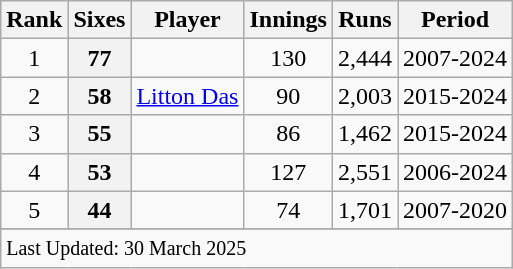<table class="wikitable plainrowheaders sortable">
<tr>
<th scope=col>Rank</th>
<th scope=col>Sixes</th>
<th scope=col>Player</th>
<th scope=col>Innings</th>
<th scope=col>Runs</th>
<th scope=col>Period</th>
</tr>
<tr>
<td align=center>1</td>
<th scope=row style=text-align:center;>77</th>
<td></td>
<td align=center>130</td>
<td align=center>2,444</td>
<td>2007-2024</td>
</tr>
<tr>
<td align=center>2</td>
<th scope=row style=text-align:center;>58</th>
<td><a href='#'>Litton Das</a></td>
<td align=center>90</td>
<td align=center>2,003</td>
<td>2015-2024</td>
</tr>
<tr>
<td align="center">3</td>
<th scope="row" style="text-align:center;">55</th>
<td></td>
<td align="center">86</td>
<td align="center">1,462</td>
<td>2015-2024</td>
</tr>
<tr>
<td align="center">4</td>
<th scope="row" style="text-align:center;">53</th>
<td></td>
<td align="center">127</td>
<td align="center">2,551</td>
<td>2006-2024</td>
</tr>
<tr>
<td align=center>5</td>
<th scope=row style=text-align:center;>44</th>
<td></td>
<td align=center>74</td>
<td align=center>1,701</td>
<td>2007-2020</td>
</tr>
<tr>
</tr>
<tr class=sortbottom>
<td colspan=6><small>Last Updated: 30 March 2025</small></td>
</tr>
</table>
